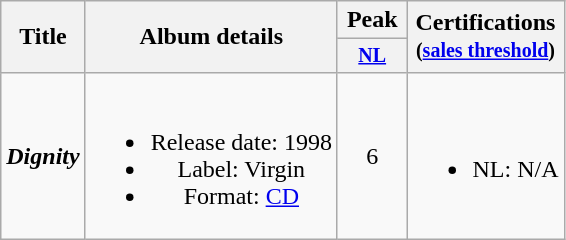<table class="wikitable" style="text-align: center;">
<tr>
<th rowspan="2">Title</th>
<th rowspan="2">Album details</th>
<th>Peak</th>
<th rowspan="2">Certifications<br><small>(<a href='#'>sales threshold</a>)</small></th>
</tr>
<tr style="font-size: smaller;">
<th style="width:40px;"><a href='#'>NL</a></th>
</tr>
<tr>
<td style="text-align:left;"><strong><em>Dignity</em></strong></td>
<td><br><ul><li>Release date: 1998</li><li>Label: Virgin</li><li>Format: <a href='#'>CD</a></li></ul></td>
<td align="center">6</td>
<td style="text-align:left;"><br><ul><li>NL: N/A</li></ul></td>
</tr>
</table>
